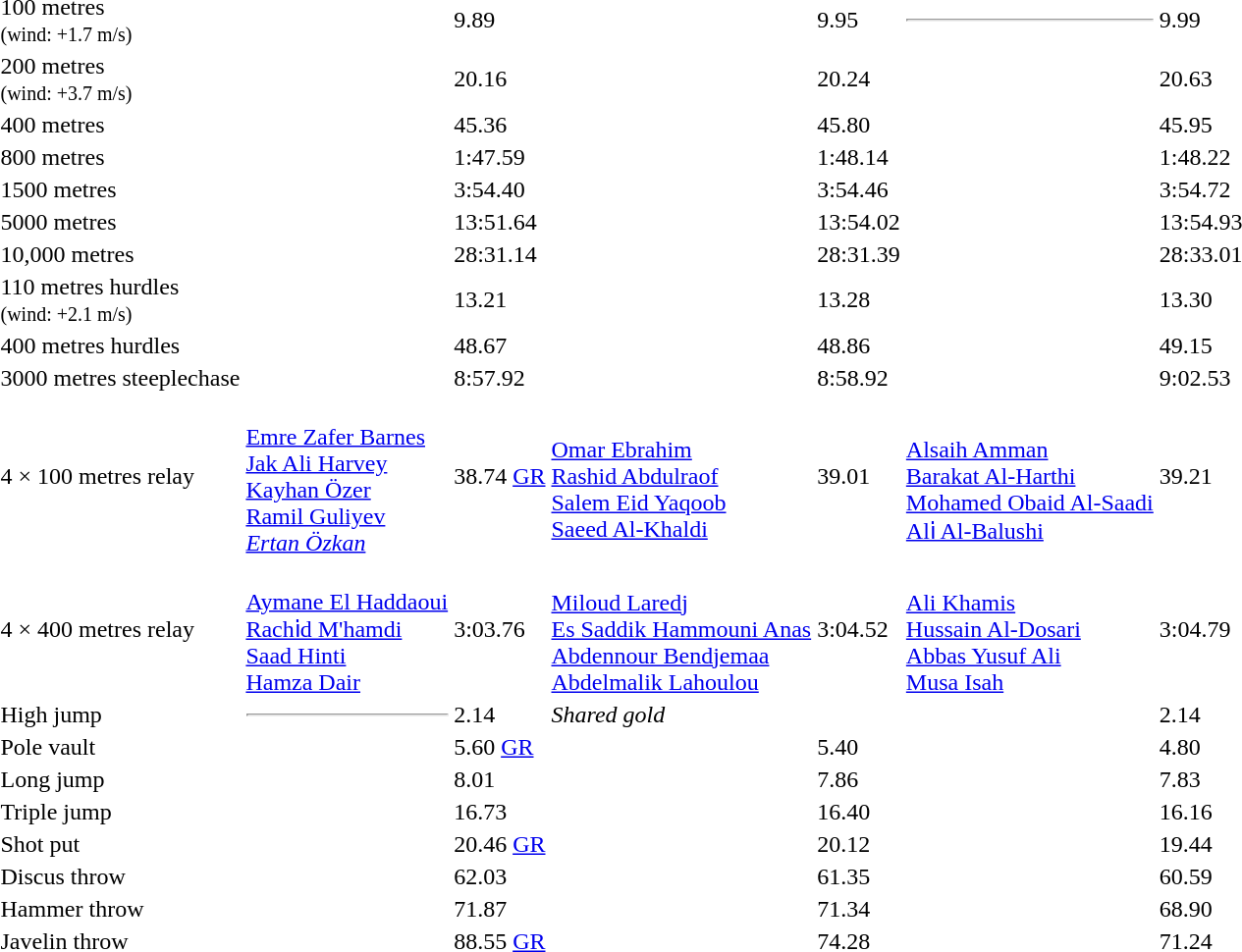<table>
<tr>
<td>100 metres <small><br>(wind: +1.7 m/s)</small></td>
<td></td>
<td>9.89 </td>
<td></td>
<td>9.95 </td>
<td><hr></td>
<td>9.99 </td>
</tr>
<tr>
<td>200 metres <small><br>(wind: +3.7 m/s)</small></td>
<td></td>
<td>20.16</td>
<td></td>
<td>20.24</td>
<td></td>
<td>20.63</td>
</tr>
<tr>
<td>400 metres</td>
<td></td>
<td>45.36 </td>
<td></td>
<td>45.80 </td>
<td></td>
<td>45.95 </td>
</tr>
<tr>
<td>800 metres</td>
<td></td>
<td>1:47.59 </td>
<td></td>
<td>1:48.14 </td>
<td></td>
<td>1:48.22 </td>
</tr>
<tr>
<td>1500 metres</td>
<td></td>
<td>3:54.40</td>
<td></td>
<td>3:54.46</td>
<td></td>
<td>3:54.72</td>
</tr>
<tr>
<td>5000 metres</td>
<td></td>
<td>13:51.64 </td>
<td></td>
<td>13:54.02 </td>
<td></td>
<td>13:54.93 </td>
</tr>
<tr>
<td>10,000 metres</td>
<td></td>
<td>28:31.14 </td>
<td></td>
<td>28:31.39 </td>
<td></td>
<td>28:33.01 </td>
</tr>
<tr>
<td>110 metres hurdles <small><br>(wind: +2.1 m/s)</small></td>
<td></td>
<td>13.21 </td>
<td></td>
<td>13.28 </td>
<td></td>
<td>13.30 </td>
</tr>
<tr>
<td>400 metres hurdles</td>
<td></td>
<td>48.67 </td>
<td></td>
<td>48.86 </td>
<td></td>
<td>49.15 </td>
</tr>
<tr>
<td>3000 metres steeplechase</td>
<td></td>
<td>8:57.92 </td>
<td></td>
<td>8:58.92 </td>
<td></td>
<td>9:02.53 </td>
</tr>
<tr>
<td>4 × 100 metres relay</td>
<td><br><a href='#'>Emre Zafer Barnes</a><br><a href='#'>Jak Ali Harvey</a><br><a href='#'>Kayhan Özer</a><br><a href='#'>Ramil Guliyev</a><br><em><a href='#'>Ertan Özkan</a></em></td>
<td>38.74 <a href='#'>GR</a></td>
<td><br><a href='#'>Omar Ebrahim</a><br><a href='#'>Rashid Abdulraof</a><br><a href='#'>Salem Eid Yaqoob</a><br><a href='#'>Saeed Al-Khaldi</a></td>
<td>39.01</td>
<td><br><a href='#'>Alsaih Amman</a><br><a href='#'>Barakat Al-Harthi</a><br><a href='#'>Mohamed Obaid Al-Saadi</a><br><a href='#'>Ali̇ Al-Balushi</a></td>
<td>39.21</td>
</tr>
<tr>
<td>4 × 400 metres relay</td>
<td><br><a href='#'>Aymane El Haddaoui</a><br><a href='#'>Rachi̇d M'hamdi</a><br><a href='#'>Saad Hinti</a><br><a href='#'>Hamza Dair</a></td>
<td>3:03.76</td>
<td><br><a href='#'>Miloud Laredj</a><br><a href='#'>Es Saddik Hammouni Anas</a><br><a href='#'>Abdennour Bendjemaa</a><br><a href='#'>Abdelmalik Lahoulou</a></td>
<td>3:04.52</td>
<td><br><a href='#'>Ali Khamis</a><br><a href='#'>Hussain Al-Dosari</a><br><a href='#'>Abbas Yusuf Ali</a><br><a href='#'>Musa Isah</a></td>
<td>3:04.79</td>
</tr>
<tr>
<td>High jump</td>
<td><hr></td>
<td>2.14</td>
<td colspan=2><em>Shared gold</em></td>
<td></td>
<td>2.14</td>
</tr>
<tr>
<td>Pole vault</td>
<td></td>
<td>5.60 <a href='#'>GR</a></td>
<td></td>
<td>5.40</td>
<td></td>
<td>4.80</td>
</tr>
<tr>
<td>Long jump</td>
<td></td>
<td>8.01</td>
<td></td>
<td>7.86</td>
<td></td>
<td>7.83 </td>
</tr>
<tr>
<td>Triple jump</td>
<td></td>
<td>16.73</td>
<td></td>
<td>16.40</td>
<td></td>
<td>16.16</td>
</tr>
<tr>
<td>Shot put</td>
<td></td>
<td>20.46 <a href='#'>GR</a></td>
<td></td>
<td>20.12</td>
<td></td>
<td>19.44</td>
</tr>
<tr>
<td>Discus throw</td>
<td></td>
<td>62.03</td>
<td></td>
<td>61.35</td>
<td></td>
<td>60.59 </td>
</tr>
<tr>
<td>Hammer throw</td>
<td></td>
<td>71.87</td>
<td></td>
<td>71.34</td>
<td></td>
<td>68.90</td>
</tr>
<tr>
<td>Javelin throw</td>
<td></td>
<td>88.55 <a href='#'>GR</a></td>
<td></td>
<td>74.28</td>
<td></td>
<td>71.24</td>
</tr>
</table>
